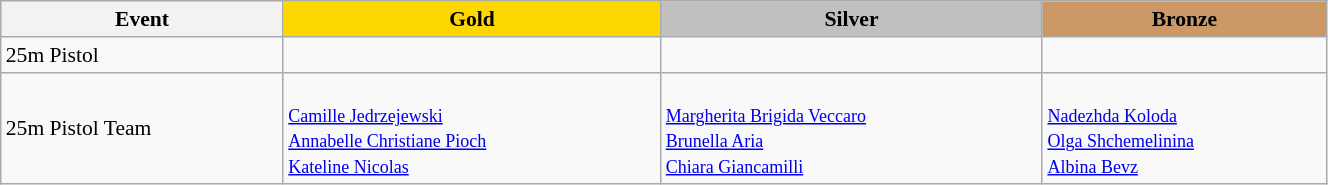<table class="wikitable" width=70% style="font-size:90%; text-align:left;">
<tr align=center>
<th>Event</th>
<td bgcolor=gold><strong>Gold</strong></td>
<td bgcolor=silver><strong>Silver</strong></td>
<td bgcolor=cc9966><strong>Bronze</strong></td>
</tr>
<tr>
<td>25m Pistol</td>
<td></td>
<td></td>
<td></td>
</tr>
<tr>
<td>25m Pistol Team</td>
<td><br><small><a href='#'>Camille Jedrzejewski</a><br><a href='#'>Annabelle Christiane Pioch</a><br><a href='#'>Kateline Nicolas</a></small></td>
<td><br><small><a href='#'>Margherita Brigida Veccaro</a><br><a href='#'>Brunella Aria</a><br><a href='#'>Chiara Giancamilli</a></small></td>
<td><br><small><a href='#'>Nadezhda Koloda</a><br><a href='#'>Olga Shchemelinina</a><br><a href='#'>Albina Bevz</a></small></td>
</tr>
</table>
